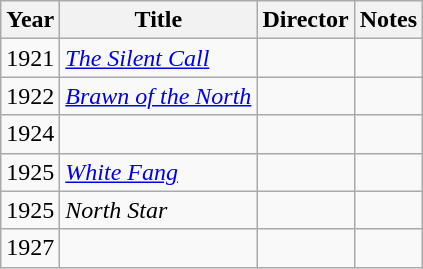<table class="wikitable sortable">
<tr>
<th>Year</th>
<th>Title</th>
<th>Director</th>
<th class="unsortable">Notes</th>
</tr>
<tr>
<td>1921</td>
<td><em><a href='#'>The Silent Call</a></em></td>
<td></td>
<td></td>
</tr>
<tr>
<td>1922</td>
<td><em><a href='#'>Brawn of the North</a></em></td>
<td></td>
<td></td>
</tr>
<tr>
<td>1924</td>
<td><em></em></td>
<td></td>
<td></td>
</tr>
<tr>
<td>1925</td>
<td><em><a href='#'>White Fang</a></em></td>
<td></td>
<td></td>
</tr>
<tr>
<td>1925</td>
<td><em>North Star</em></td>
<td></td>
<td></td>
</tr>
<tr>
<td>1927</td>
<td><em></em></td>
<td></td>
<td></td>
</tr>
</table>
